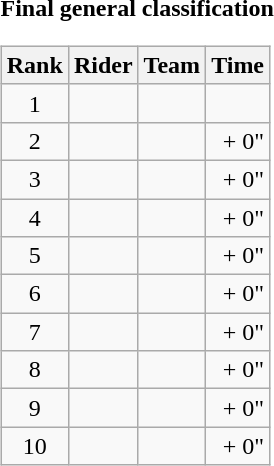<table>
<tr>
<td><strong>Final general classification</strong><br><table class="wikitable">
<tr>
<th scope="col">Rank</th>
<th scope="col">Rider</th>
<th scope="col">Team</th>
<th scope="col">Time</th>
</tr>
<tr>
<td style="text-align:center;">1</td>
<td></td>
<td></td>
<td style="text-align:right;"></td>
</tr>
<tr>
<td style="text-align:center;">2</td>
<td></td>
<td></td>
<td style="text-align:right;">+ 0"</td>
</tr>
<tr>
<td style="text-align:center;">3</td>
<td></td>
<td></td>
<td style="text-align:right;">+ 0"</td>
</tr>
<tr>
<td style="text-align:center;">4</td>
<td></td>
<td></td>
<td style="text-align:right;">+ 0"</td>
</tr>
<tr>
<td style="text-align:center;">5</td>
<td></td>
<td></td>
<td style="text-align:right;">+ 0"</td>
</tr>
<tr>
<td style="text-align:center;">6</td>
<td></td>
<td></td>
<td style="text-align:right;">+ 0"</td>
</tr>
<tr>
<td style="text-align:center;">7</td>
<td></td>
<td></td>
<td style="text-align:right;">+ 0"</td>
</tr>
<tr>
<td style="text-align:center;">8</td>
<td></td>
<td></td>
<td style="text-align:right;">+ 0"</td>
</tr>
<tr>
<td style="text-align:center;">9</td>
<td></td>
<td></td>
<td style="text-align:right;">+ 0"</td>
</tr>
<tr>
<td style="text-align:center;">10</td>
<td></td>
<td></td>
<td style="text-align:right;">+ 0"</td>
</tr>
</table>
</td>
</tr>
</table>
